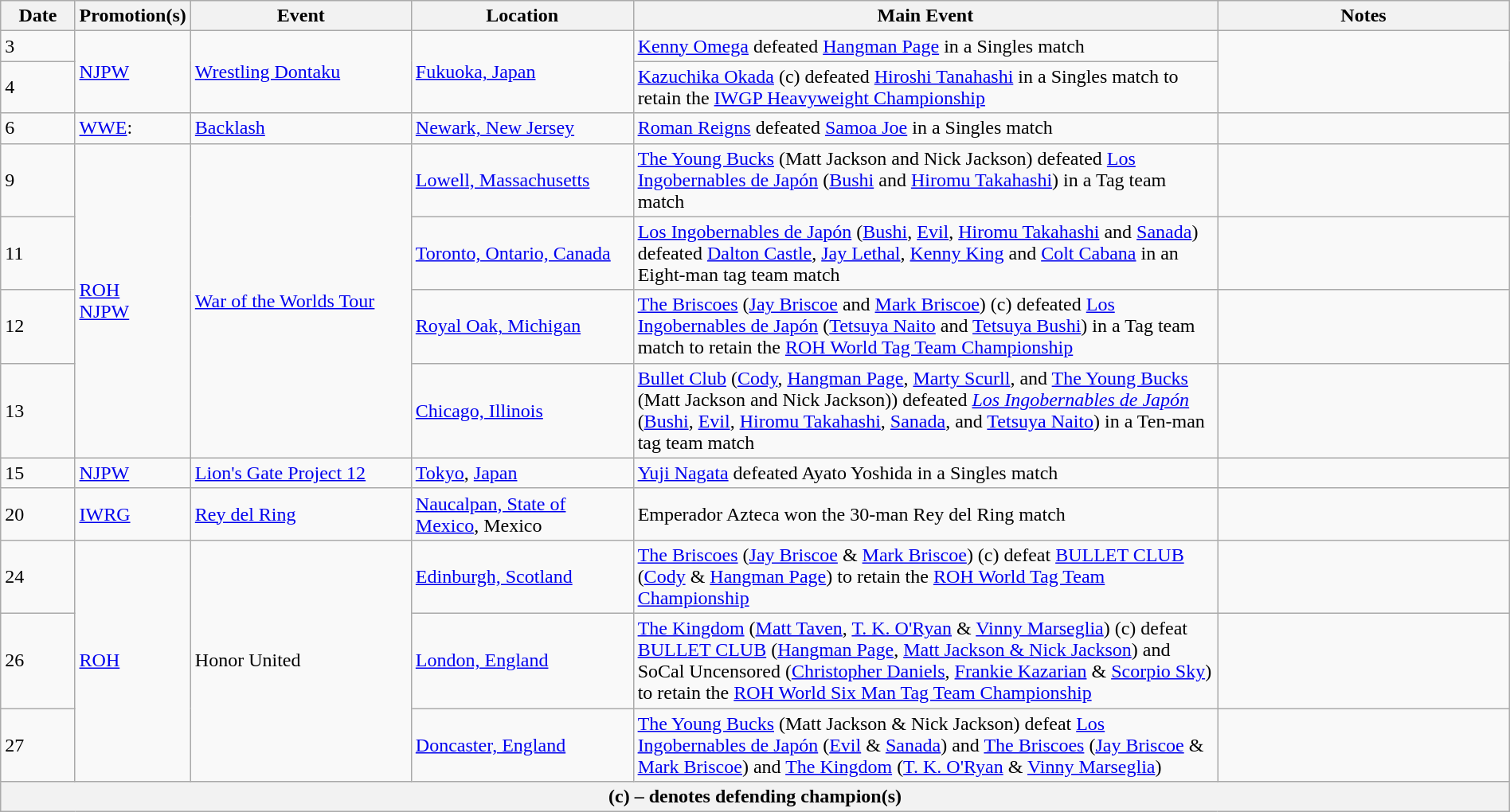<table class="wikitable" style="width:100%;">
<tr>
<th width=5%>Date</th>
<th width=5%>Promotion(s)</th>
<th style="width:15%;">Event</th>
<th style="width:15%;">Location</th>
<th style="width:40%;">Main Event</th>
<th style="width:20%;">Notes</th>
</tr>
<tr>
<td>3</td>
<td rowspan=2><a href='#'>NJPW</a></td>
<td rowspan=2><a href='#'>Wrestling Dontaku</a></td>
<td rowspan=2><a href='#'>Fukuoka, Japan</a></td>
<td><a href='#'>Kenny Omega</a> defeated <a href='#'>Hangman Page</a> in a Singles match</td>
<td rowspan=2></td>
</tr>
<tr>
<td>4</td>
<td><a href='#'>Kazuchika Okada</a> (c) defeated <a href='#'>Hiroshi Tanahashi</a> in a Singles match to retain the <a href='#'>IWGP Heavyweight Championship</a></td>
</tr>
<tr>
<td>6</td>
<td><a href='#'>WWE</a>:<br></td>
<td><a href='#'>Backlash</a></td>
<td><a href='#'>Newark, New Jersey</a></td>
<td><a href='#'>Roman Reigns</a> defeated <a href='#'>Samoa Joe</a> in a Singles match</td>
<td></td>
</tr>
<tr>
<td>9</td>
<td rowspan="4"><a href='#'>ROH</a><br> <a href='#'>NJPW</a></td>
<td rowspan="4"><a href='#'>War of the Worlds Tour</a></td>
<td><a href='#'>Lowell, Massachusetts</a></td>
<td><a href='#'>The Young Bucks</a> (Matt Jackson and Nick Jackson) defeated <a href='#'>Los Ingobernables de Japón</a> (<a href='#'>Bushi</a> and <a href='#'>Hiromu Takahashi</a>) in a Tag team match</td>
<td></td>
</tr>
<tr>
<td>11</td>
<td><a href='#'>Toronto, Ontario, Canada</a></td>
<td><a href='#'>Los Ingobernables de Japón</a> (<a href='#'>Bushi</a>, <a href='#'>Evil</a>, <a href='#'>Hiromu Takahashi</a> and <a href='#'>Sanada</a>) defeated <a href='#'>Dalton Castle</a>, <a href='#'>Jay Lethal</a>, <a href='#'>Kenny King</a> and <a href='#'>Colt Cabana</a> in an Eight-man tag team match</td>
<td></td>
</tr>
<tr>
<td>12</td>
<td><a href='#'>Royal Oak, Michigan</a></td>
<td><a href='#'>The Briscoes</a> (<a href='#'>Jay Briscoe</a> and <a href='#'>Mark Briscoe</a>) (c) defeated <a href='#'>Los Ingobernables de Japón</a> (<a href='#'>Tetsuya Naito</a> and <a href='#'>Tetsuya Bushi</a>) in a Tag team match to retain the <a href='#'>ROH World Tag Team Championship</a></td>
<td></td>
</tr>
<tr>
<td>13</td>
<td><a href='#'>Chicago, Illinois</a></td>
<td><a href='#'>Bullet Club</a> (<a href='#'>Cody</a>, <a href='#'>Hangman Page</a>, <a href='#'>Marty Scurll</a>, and <a href='#'>The Young Bucks</a> (Matt Jackson and Nick Jackson)) defeated <em><a href='#'>Los Ingobernables de Japón</a></em> (<a href='#'>Bushi</a>, <a href='#'>Evil</a>, <a href='#'>Hiromu Takahashi</a>, <a href='#'>Sanada</a>, and <a href='#'>Tetsuya Naito</a>) in a Ten-man tag team match</td>
<td></td>
</tr>
<tr>
<td>15</td>
<td><a href='#'>NJPW</a></td>
<td><a href='#'>Lion's Gate Project 12</a></td>
<td><a href='#'>Tokyo</a>, <a href='#'>Japan</a></td>
<td><a href='#'>Yuji Nagata</a> defeated Ayato Yoshida in a Singles match</td>
<td></td>
</tr>
<tr>
<td>20</td>
<td><a href='#'>IWRG</a></td>
<td><a href='#'>Rey del Ring</a></td>
<td><a href='#'>Naucalpan, State of Mexico</a>, Mexico</td>
<td>Emperador Azteca won the 30-man Rey del Ring match</td>
<td></td>
</tr>
<tr>
<td>24</td>
<td rowspan="3"><a href='#'>ROH</a></td>
<td rowspan="3">Honor United</td>
<td><a href='#'>Edinburgh, Scotland</a></td>
<td><a href='#'>The Briscoes</a> (<a href='#'>Jay Briscoe</a> & <a href='#'>Mark Briscoe</a>) (c) defeat <a href='#'>BULLET CLUB</a> (<a href='#'>Cody</a> & <a href='#'>Hangman Page</a>) to retain the <a href='#'>ROH World Tag Team Championship</a></td>
<td></td>
</tr>
<tr>
<td>26</td>
<td><a href='#'>London, England</a></td>
<td><a href='#'>The Kingdom</a> (<a href='#'>Matt Taven</a>, <a href='#'>T. K. O'Ryan</a> & <a href='#'>Vinny Marseglia</a>) (c) defeat <a href='#'>BULLET CLUB</a> (<a href='#'>Hangman Page</a>, <a href='#'>Matt Jackson & Nick Jackson</a>) and SoCal Uncensored (<a href='#'>Christopher Daniels</a>, <a href='#'>Frankie Kazarian</a> & <a href='#'>Scorpio Sky</a>) to retain the <a href='#'>ROH World Six Man Tag Team Championship</a></td>
<td></td>
</tr>
<tr>
<td>27</td>
<td><a href='#'>Doncaster, England</a></td>
<td><a href='#'>The Young Bucks</a> (Matt Jackson & Nick Jackson) defeat <a href='#'>Los Ingobernables de Japón</a> (<a href='#'>Evil</a> & <a href='#'>Sanada</a>) and <a href='#'>The Briscoes</a> (<a href='#'>Jay Briscoe</a> & <a href='#'>Mark Briscoe</a>) and <a href='#'>The Kingdom</a> (<a href='#'>T. K. O'Ryan</a> & <a href='#'>Vinny Marseglia</a>)</td>
<td></td>
</tr>
<tr>
<th colspan="6">(c) – denotes defending champion(s)</th>
</tr>
</table>
